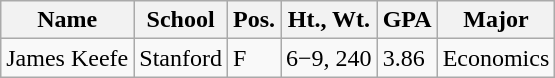<table class="wikitable">
<tr>
<th>Name</th>
<th>School</th>
<th>Pos.</th>
<th>Ht., Wt.</th>
<th>GPA</th>
<th>Major</th>
</tr>
<tr>
<td>James Keefe</td>
<td ! style=>Stanford</td>
<td>F</td>
<td>6−9, 240</td>
<td>3.86</td>
<td>Economics</td>
</tr>
</table>
